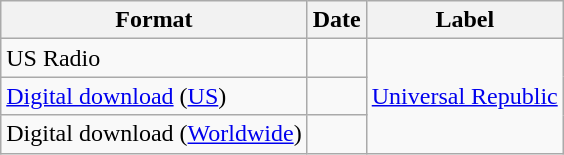<table class="wikitable sortable">
<tr>
<th>Format</th>
<th>Date</th>
<th>Label</th>
</tr>
<tr>
<td>US Radio</td>
<td></td>
<td align="center" rowspan="3"><a href='#'>Universal Republic</a></td>
</tr>
<tr>
<td><a href='#'>Digital download</a> (<a href='#'>US</a>)</td>
<td></td>
</tr>
<tr>
<td>Digital download (<a href='#'>Worldwide</a>)</td>
<td></td>
</tr>
</table>
